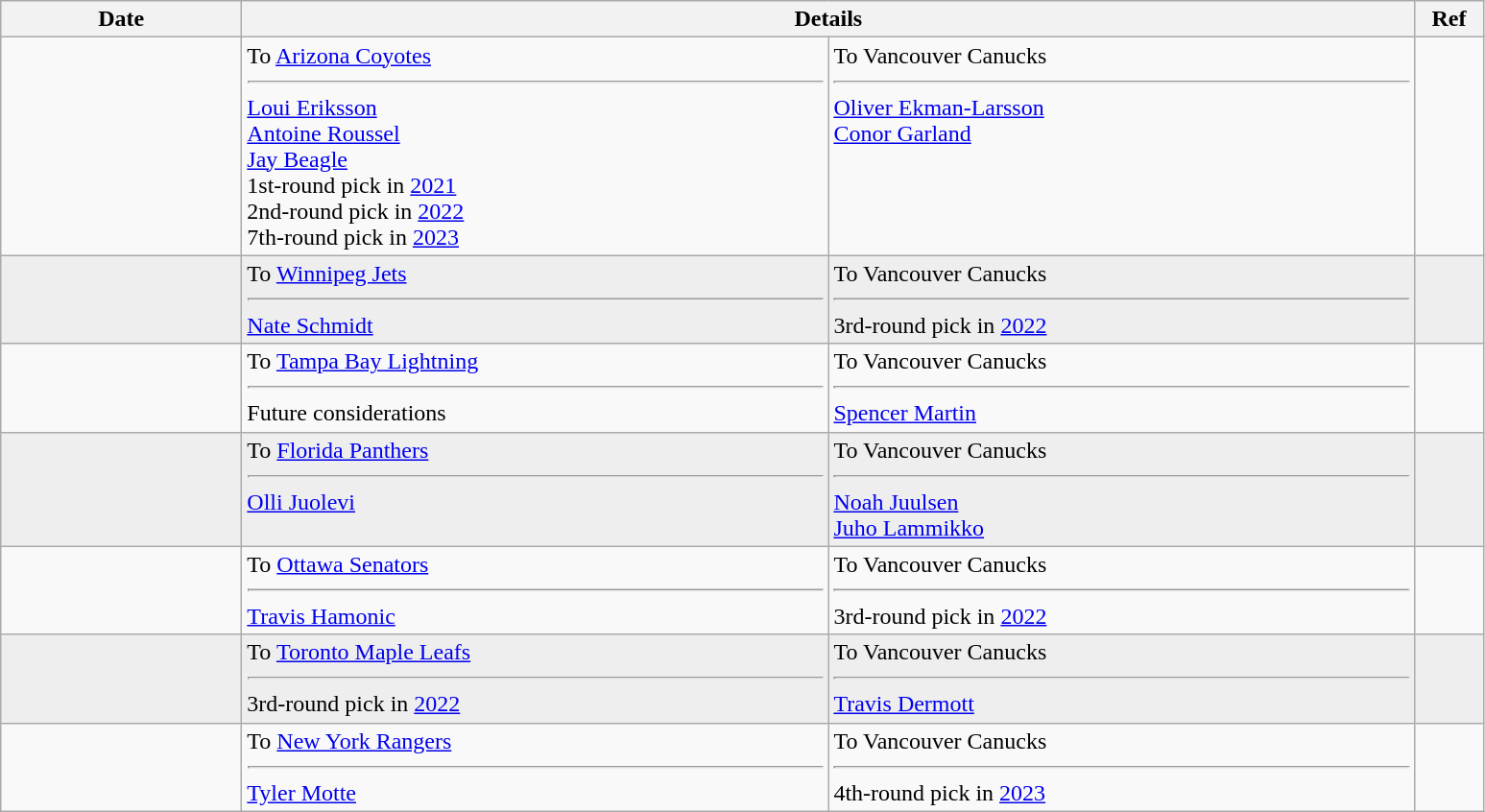<table class="wikitable">
<tr>
<th style="width: 10em;">Date</th>
<th colspan=2>Details</th>
<th style="width: 2.5em;">Ref</th>
</tr>
<tr>
<td></td>
<td style="width: 25em;" valign="top">To <a href='#'>Arizona Coyotes</a><hr><a href='#'>Loui Eriksson</a><br><a href='#'>Antoine Roussel</a><br><a href='#'>Jay Beagle</a><br>1st-round pick in <a href='#'>2021</a><br>2nd-round pick in <a href='#'>2022</a><br>7th-round pick in <a href='#'>2023</a></td>
<td style="width: 25em;" valign="top">To Vancouver Canucks<hr><a href='#'>Oliver Ekman-Larsson</a><br><a href='#'>Conor Garland</a></td>
<td></td>
</tr>
<tr style="background:#eee;">
<td></td>
<td valign="top">To <a href='#'>Winnipeg Jets</a><hr><a href='#'>Nate Schmidt</a></td>
<td valign="top">To Vancouver Canucks<hr>3rd-round pick in <a href='#'>2022</a></td>
<td></td>
</tr>
<tr>
<td></td>
<td valign="top">To <a href='#'>Tampa Bay Lightning</a><hr>Future considerations</td>
<td valign="top">To Vancouver Canucks<hr><a href='#'>Spencer Martin</a></td>
<td></td>
</tr>
<tr style="background:#eee;">
<td></td>
<td valign="top">To <a href='#'>Florida Panthers</a><hr><a href='#'>Olli Juolevi</a></td>
<td valign="top">To Vancouver Canucks<hr><a href='#'>Noah Juulsen</a><br><a href='#'>Juho Lammikko</a></td>
<td></td>
</tr>
<tr>
<td></td>
<td valign="top">To <a href='#'>Ottawa Senators</a><hr><a href='#'>Travis Hamonic</a></td>
<td valign="top">To Vancouver Canucks<hr>3rd-round pick in <a href='#'>2022</a></td>
<td></td>
</tr>
<tr style="background:#eee;">
<td></td>
<td valign="top">To <a href='#'>Toronto Maple Leafs</a><hr>3rd-round pick in <a href='#'>2022</a></td>
<td valign="top">To Vancouver Canucks<hr><a href='#'>Travis Dermott</a></td>
<td></td>
</tr>
<tr>
<td></td>
<td valign="top">To <a href='#'>New York Rangers</a><hr><a href='#'>Tyler Motte</a></td>
<td valign="top">To Vancouver Canucks<hr>4th-round pick in <a href='#'>2023</a></td>
<td></td>
</tr>
</table>
